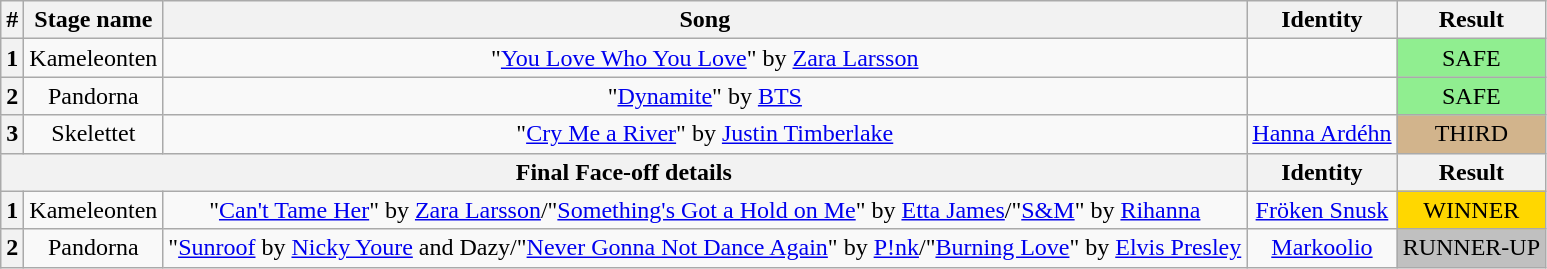<table class="wikitable plainrowheaders" style="text-align: center;">
<tr>
<th>#</th>
<th>Stage name</th>
<th>Song</th>
<th>Identity</th>
<th>Result</th>
</tr>
<tr>
<th>1</th>
<td>Kameleonten</td>
<td>"<a href='#'>You Love Who You Love</a>" by <a href='#'>Zara Larsson</a></td>
<td></td>
<td bgcolor=lightgreen>SAFE</td>
</tr>
<tr>
<th>2</th>
<td>Pandorna</td>
<td>"<a href='#'>Dynamite</a>" by <a href='#'>BTS</a></td>
<td></td>
<td bgcolor=lightgreen>SAFE</td>
</tr>
<tr>
<th>3</th>
<td>Skelettet</td>
<td>"<a href='#'>Cry Me a River</a>" by <a href='#'>Justin Timberlake</a></td>
<td><a href='#'>Hanna Ardéhn</a></td>
<td bgcolor=tan>THIRD</td>
</tr>
<tr>
<th colspan="3">Final Face-off details</th>
<th>Identity</th>
<th>Result</th>
</tr>
<tr>
<th>1</th>
<td>Kameleonten</td>
<td>"<a href='#'>Can't Tame Her</a>" by <a href='#'>Zara Larsson</a>/"<a href='#'>Something's Got a Hold on Me</a>" by <a href='#'>Etta James</a>/"<a href='#'>S&M</a>" by <a href='#'>Rihanna</a></td>
<td><a href='#'>Fröken Snusk</a></td>
<td bgcolor=gold>WINNER</td>
</tr>
<tr>
<th>2</th>
<td>Pandorna</td>
<td>"<a href='#'>Sunroof</a> by <a href='#'>Nicky Youre</a> and Dazy/"<a href='#'>Never Gonna Not Dance Again</a>" by <a href='#'>P!nk</a>/"<a href='#'>Burning Love</a>" by <a href='#'>Elvis Presley</a></td>
<td><a href='#'>Markoolio</a></td>
<td bgcolor=silver>RUNNER-UP</td>
</tr>
</table>
